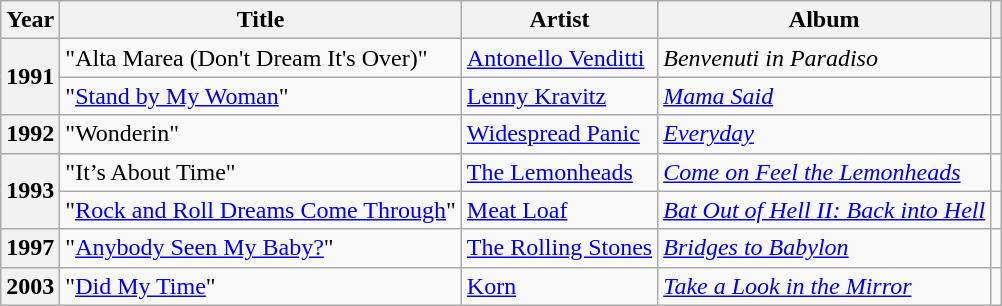<table class="wikitable plainrowheaders sortable" style="margin-right: 0;">
<tr>
<th scope="col">Year</th>
<th scope="col">Title</th>
<th scope="col">Artist</th>
<th scope="col">Album</th>
<th scope="col" class="unsortable"></th>
</tr>
<tr>
<th scope="row" rowspan=2>1991</th>
<td>"Alta Marea (Don't Dream It's Over)"</td>
<td><a href='#'>Antonello Venditti</a></td>
<td><em>Benvenuti in Paradiso</em></td>
<td style="text-align:center;"></td>
</tr>
<tr>
<td>"<a href='#'>Stand by My Woman</a>"</td>
<td><a href='#'>Lenny Kravitz</a></td>
<td><em><a href='#'>Mama Said</a></em></td>
<td style="text-align:center;"></td>
</tr>
<tr>
<th scope="row">1992</th>
<td>"Wonderin"</td>
<td><a href='#'>Widespread Panic</a></td>
<td><em><a href='#'>Everyday</a></em></td>
<td style="text-align:center;"></td>
</tr>
<tr>
<th scope="row" rowspan=2>1993</th>
<td>"It’s About Time"</td>
<td><a href='#'>The Lemonheads</a></td>
<td><em><a href='#'>Come on Feel the Lemonheads</a></em></td>
<td style="text-align:center;"></td>
</tr>
<tr>
<td>"<a href='#'>Rock and Roll Dreams Come Through</a>"</td>
<td><a href='#'>Meat Loaf</a></td>
<td><em><a href='#'>Bat Out of Hell II: Back into Hell</a></em></td>
<td style="text-align:center;"></td>
</tr>
<tr>
<th scope="row">1997</th>
<td>"<a href='#'>Anybody Seen My Baby?</a>"</td>
<td><a href='#'>The Rolling Stones</a></td>
<td><em><a href='#'>Bridges to Babylon</a></em></td>
<td style="text-align:center;"></td>
</tr>
<tr>
<th scope="row">2003</th>
<td>"<a href='#'>Did My Time</a>"</td>
<td><a href='#'>Korn</a></td>
<td><em><a href='#'>Take a Look in the Mirror</a></em></td>
<td style="text-align:center;"></td>
</tr>
</table>
